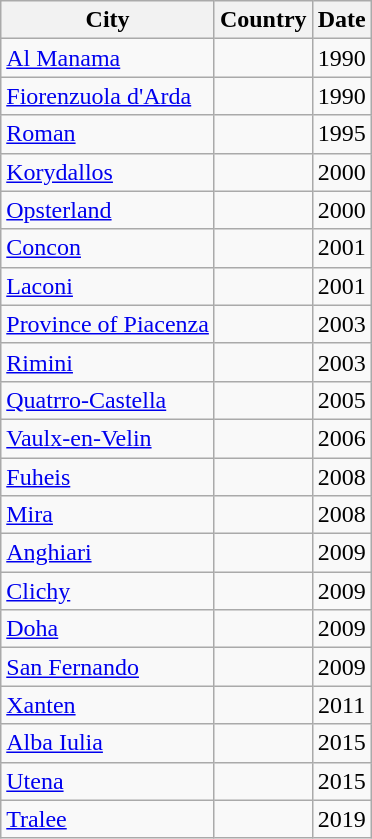<table class="wikitable sortable">
<tr>
<th>City</th>
<th>Country</th>
<th>Date</th>
</tr>
<tr>
<td><a href='#'>Al Manama</a></td>
<td></td>
<td style="text-align:center;">1990</td>
</tr>
<tr>
<td><a href='#'>Fiorenzuola d'Arda</a></td>
<td></td>
<td style="text-align:center;">1990</td>
</tr>
<tr>
<td><a href='#'>Roman</a></td>
<td></td>
<td style="text-align:center;">1995</td>
</tr>
<tr>
<td><a href='#'>Korydallos</a></td>
<td></td>
<td style="text-align:center;">2000</td>
</tr>
<tr>
<td><a href='#'>Opsterland</a></td>
<td></td>
<td style="text-align:center;">2000</td>
</tr>
<tr>
<td><a href='#'>Concon</a></td>
<td></td>
<td style="text-align:center;">2001</td>
</tr>
<tr>
<td><a href='#'>Laconi</a></td>
<td></td>
<td style="text-align:center;">2001</td>
</tr>
<tr>
<td><a href='#'>Province of Piacenza</a></td>
<td></td>
<td style="text-align:center;">2003</td>
</tr>
<tr>
<td><a href='#'>Rimini</a></td>
<td></td>
<td style="text-align:center;">2003</td>
</tr>
<tr>
<td><a href='#'>Quatrro-Castella</a></td>
<td></td>
<td style="text-align:center;">2005</td>
</tr>
<tr>
<td><a href='#'>Vaulx-en-Velin</a></td>
<td></td>
<td style="text-align:center;">2006</td>
</tr>
<tr>
<td><a href='#'>Fuheis</a></td>
<td></td>
<td style="text-align:center;">2008</td>
</tr>
<tr>
<td><a href='#'>Mira</a></td>
<td></td>
<td style="text-align:center;">2008</td>
</tr>
<tr>
<td><a href='#'>Anghiari</a></td>
<td></td>
<td style="text-align:center;">2009</td>
</tr>
<tr>
<td><a href='#'>Clichy</a></td>
<td></td>
<td style="text-align:center;">2009</td>
</tr>
<tr>
<td><a href='#'>Doha</a></td>
<td></td>
<td style="text-align:center;">2009</td>
</tr>
<tr>
<td><a href='#'>San Fernando</a></td>
<td></td>
<td style="text-align:center;">2009</td>
</tr>
<tr>
<td><a href='#'>Xanten</a></td>
<td></td>
<td style="text-align:center;">2011</td>
</tr>
<tr>
<td><a href='#'>Alba Iulia</a></td>
<td></td>
<td style="text-align:center;">2015</td>
</tr>
<tr>
<td><a href='#'>Utena</a></td>
<td></td>
<td style="text-align:center;">2015</td>
</tr>
<tr>
<td><a href='#'>Tralee</a></td>
<td></td>
<td style="text-align:center;">2019</td>
</tr>
</table>
